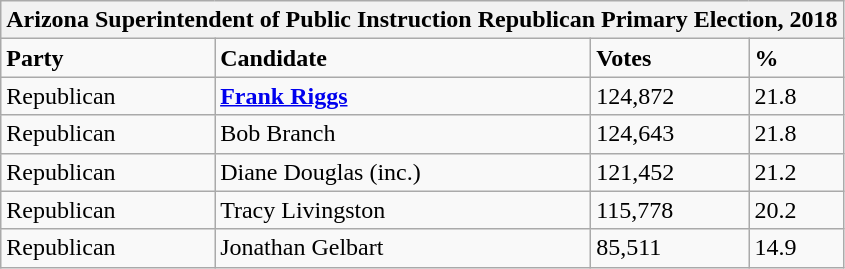<table class="wikitable">
<tr>
<th colspan="4">Arizona Superintendent of Public Instruction Republican Primary Election, 2018</th>
</tr>
<tr>
<td><strong>Party</strong></td>
<td><strong>Candidate</strong></td>
<td><strong>Votes</strong></td>
<td><strong>%</strong></td>
</tr>
<tr>
<td>Republican</td>
<td><strong><a href='#'>Frank Riggs</a></strong></td>
<td>124,872</td>
<td>21.8</td>
</tr>
<tr>
<td>Republican</td>
<td>Bob Branch</td>
<td>124,643</td>
<td>21.8</td>
</tr>
<tr>
<td>Republican</td>
<td>Diane Douglas (inc.)</td>
<td>121,452</td>
<td>21.2</td>
</tr>
<tr>
<td>Republican</td>
<td>Tracy Livingston</td>
<td>115,778</td>
<td>20.2</td>
</tr>
<tr>
<td>Republican</td>
<td>Jonathan Gelbart</td>
<td>85,511</td>
<td>14.9</td>
</tr>
</table>
